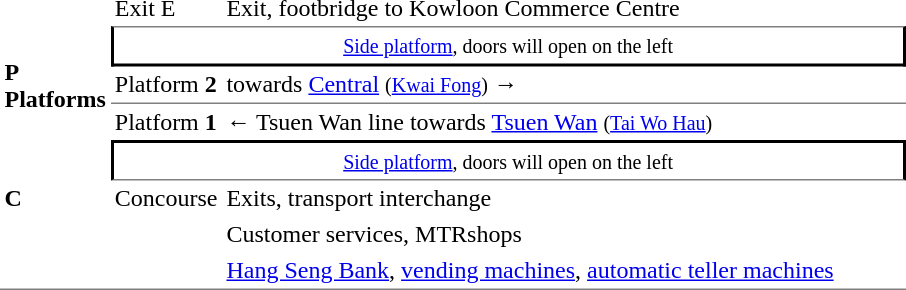<table border=0 cellspacing=0 cellpadding=3>
<tr>
<td rowspan="5"><strong>P<br>Platforms</strong></td>
<td>Exit E</td>
<td>Exit, footbridge to Kowloon Commerce Centre</td>
</tr>
<tr>
<td colspan="2" style="border-top:solid 1px gray;border-right:solid 2px black;border-left:solid 2px black;border-bottom:solid 2px black;width:100px;text-align:center;"><small><a href='#'>Side platform</a>, doors will open on the left</small></td>
</tr>
<tr>
<td style="border-bottom:solid 1px gray;">Platform <span><strong>2</strong></span></td>
<td style="border-bottom:solid 1px gray;width:450px;">  towards <a href='#'>Central</a> <small>(<a href='#'>Kwai Fong</a>)</small> →</td>
</tr>
<tr>
<td>Platform <span><strong>1</strong></span></td>
<td>←  Tsuen Wan line towards <a href='#'>Tsuen Wan</a> <small>(<a href='#'>Tai Wo Hau</a>)</small></td>
</tr>
<tr>
<td style="border-top:solid 2px black;border-right:solid 2px black;border-left:solid 2px black;border-bottom:solid 1px gray;text-align:center;" colspan=2><small><a href='#'>Side platform</a>, doors will open on the left</small></td>
</tr>
<tr>
<td style="border-bottom:solid 1px gray;vertical-align:top;" rowspan=4><strong>C</strong></td>
<td style="border-bottom:solid 1px gray;vertical-align:top;" rowspan=4>Concourse</td>
<td>Exits, transport interchange</td>
</tr>
<tr>
<td>Customer services, MTRshops</td>
</tr>
<tr>
<td style="border-bottom:solid 1px gray;"><a href='#'>Hang Seng Bank</a>, <a href='#'>vending machines</a>, <a href='#'>automatic teller machines</a></td>
</tr>
</table>
